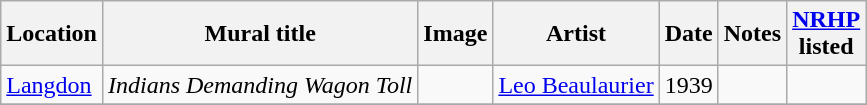<table class="wikitable sortable">
<tr>
<th>Location</th>
<th>Mural title</th>
<th>Image</th>
<th>Artist</th>
<th>Date</th>
<th>Notes</th>
<th><a href='#'>NRHP</a><br>listed</th>
</tr>
<tr>
<td><a href='#'>Langdon</a></td>
<td><em>Indians Demanding Wagon Toll</em></td>
<td></td>
<td><a href='#'>Leo Beaulaurier</a></td>
<td>1939</td>
<td></td>
<td></td>
</tr>
<tr>
</tr>
</table>
